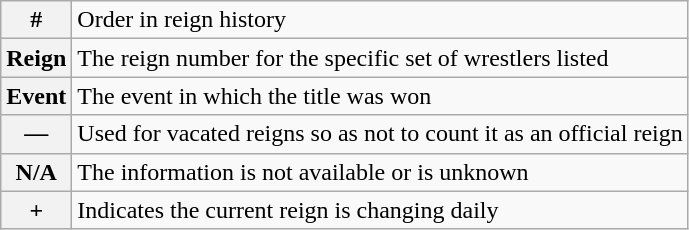<table class="wikitable">
<tr>
<th>#</th>
<td>Order in reign history</td>
</tr>
<tr>
<th>Reign</th>
<td>The reign number for the specific set of wrestlers listed</td>
</tr>
<tr>
<th>Event</th>
<td>The event in which the title was won</td>
</tr>
<tr>
<th>—</th>
<td>Used for vacated reigns so as not to count it as an official reign</td>
</tr>
<tr>
<th>N/A</th>
<td>The information is not available or is unknown</td>
</tr>
<tr>
<th>+</th>
<td>Indicates the current reign is changing daily</td>
</tr>
</table>
